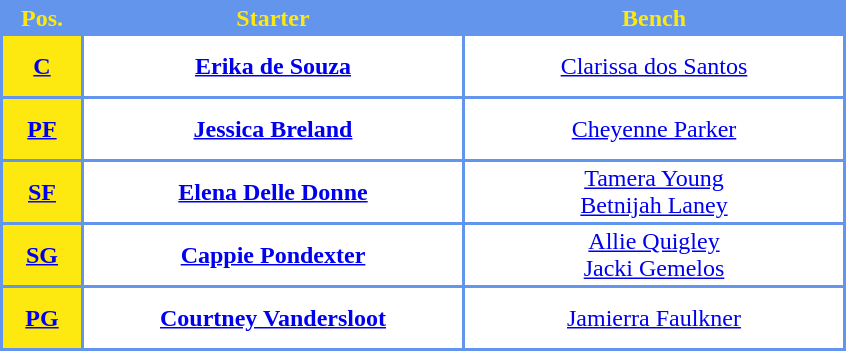<table style="text-align: center; background:#6495ED; color:#FDE910">
<tr>
<th width="50">Pos.</th>
<th width="250">Starter</th>
<th width="250">Bench</th>
</tr>
<tr style="height:40px; background:white; color:#FFCC00">
<th style="background:#FDE910"><a href='#'><span>C</span></a></th>
<td><strong><a href='#'>Erika de Souza</a></strong></td>
<td><a href='#'>Clarissa dos Santos</a></td>
</tr>
<tr style="height:40px; background:white; color:#FFCC00">
<th style="background:#FDE910"><a href='#'><span>PF</span></a></th>
<td><strong><a href='#'>Jessica Breland</a></strong></td>
<td><a href='#'>Cheyenne Parker</a></td>
</tr>
<tr style="height:40px; background:white; color:#FFCC00">
<th style="background:#FDE910"><a href='#'><span>SF</span></a></th>
<td><strong><a href='#'>Elena Delle Donne</a></strong></td>
<td><a href='#'>Tamera Young</a><br><a href='#'>Betnijah Laney</a></td>
</tr>
<tr style="height:40px; background:white; color:#092C57">
<th style="background:#FDE910"><a href='#'><span>SG</span></a></th>
<td><strong><a href='#'>Cappie Pondexter</a></strong></td>
<td><a href='#'>Allie Quigley</a><br><a href='#'>Jacki Gemelos</a></td>
</tr>
<tr style="height:40px; background:white; color:#FFCC00">
<th style="background:#FDE910"><a href='#'><span>PG</span></a></th>
<td><strong><a href='#'>Courtney Vandersloot</a></strong></td>
<td><a href='#'>Jamierra Faulkner</a></td>
</tr>
</table>
